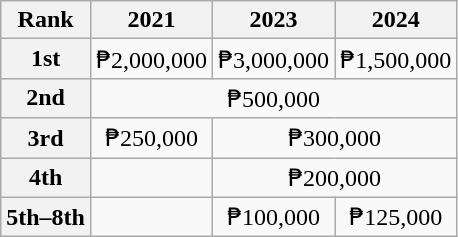<table class="wikitable" style="text-align:center">
<tr>
<th>Rank</th>
<th>2021</th>
<th>2023</th>
<th>2024</th>
</tr>
<tr>
<th>1st</th>
<td>₱2,000,000</td>
<td>₱3,000,000</td>
<td>₱1,500,000</td>
</tr>
<tr>
<th>2nd</th>
<td colspan=3>₱500,000</td>
</tr>
<tr>
<th>3rd</th>
<td>₱250,000</td>
<td colspan=2>₱300,000</td>
</tr>
<tr>
<th>4th</th>
<td></td>
<td colspan=2>₱200,000</td>
</tr>
<tr>
<th>5th–8th</th>
<td></td>
<td>₱100,000</td>
<td>₱125,000</td>
</tr>
</table>
